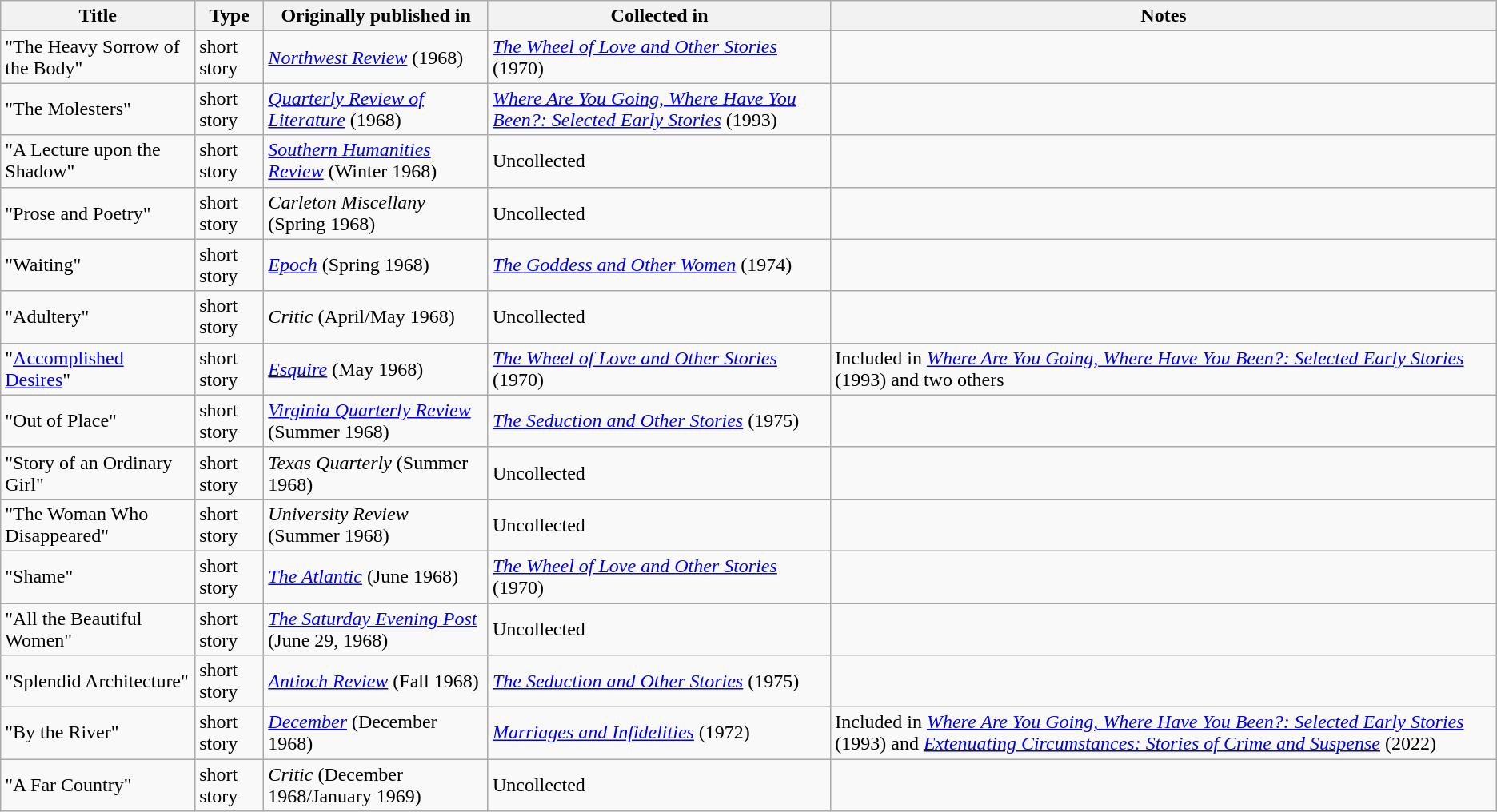<table class="wikitable">
<tr>
<th>Title</th>
<th>Type</th>
<th>Originally published in</th>
<th>Collected in</th>
<th>Notes</th>
</tr>
<tr>
<td>"The Heavy Sorrow of the Body"</td>
<td>short story</td>
<td><em><a href='#'>Northwest Review</a></em> (1968)</td>
<td><em><a href='#'>The Wheel of Love and Other Stories</a></em> (1970)</td>
<td></td>
</tr>
<tr>
<td>"The Molesters"</td>
<td>short story</td>
<td><em><a href='#'>Quarterly Review of Literature</a></em> (1968)</td>
<td><em><a href='#'>Where Are You Going, Where Have You Been?: Selected Early Stories</a></em> (1993)</td>
<td></td>
</tr>
<tr>
<td>"A Lecture upon the Shadow"</td>
<td>short story</td>
<td><em><a href='#'>Southern Humanities Review</a></em> (Winter 1968)</td>
<td>Uncollected</td>
<td></td>
</tr>
<tr>
<td>"Prose and Poetry"</td>
<td>short story</td>
<td><em>Carleton Miscellany</em> (Spring 1968)</td>
<td>Uncollected</td>
<td></td>
</tr>
<tr>
<td>"Waiting"</td>
<td>short story</td>
<td><em><a href='#'>Epoch</a></em> (Spring 1968)</td>
<td><em><a href='#'>The Goddess and Other Women</a></em> (1974)</td>
<td></td>
</tr>
<tr>
<td>"Adultery"</td>
<td>short story</td>
<td><em>Critic</em> (April/May 1968)</td>
<td>Uncollected</td>
<td></td>
</tr>
<tr>
<td>"<a href='#'>Accomplished Desires</a>"</td>
<td>short story</td>
<td><em><a href='#'>Esquire</a></em> (May 1968)</td>
<td><em><a href='#'>The Wheel of Love and Other Stories</a></em> (1970)</td>
<td>Included in <em><a href='#'>Where Are You Going, Where Have You Been?: Selected Early Stories</a></em> (1993) and two others</td>
</tr>
<tr>
<td>"Out of Place"</td>
<td>short story</td>
<td><em><a href='#'>Virginia Quarterly Review</a></em> (Summer 1968)</td>
<td><em><a href='#'>The Seduction and Other Stories</a></em> (1975)</td>
<td></td>
</tr>
<tr>
<td>"Story of an Ordinary Girl"</td>
<td>short story</td>
<td><em>Texas Quarterly</em> (Summer 1968)</td>
<td>Uncollected</td>
<td></td>
</tr>
<tr>
<td>"The Woman Who Disappeared"</td>
<td>short story</td>
<td><em>University Review</em> (Summer 1968)</td>
<td>Uncollected</td>
<td></td>
</tr>
<tr>
<td>"Shame"</td>
<td>short story</td>
<td><em><a href='#'>The Atlantic</a></em> (June 1968)</td>
<td><em><a href='#'>The Wheel of Love and Other Stories</a></em> (1970)</td>
<td></td>
</tr>
<tr>
<td>"All the Beautiful Women"</td>
<td>short story</td>
<td><em><a href='#'>The Saturday Evening Post</a></em> (June 29, 1968)</td>
<td>Uncollected</td>
<td></td>
</tr>
<tr>
<td>"Splendid Architecture"</td>
<td>short story</td>
<td><em><a href='#'>Antioch Review</a></em> (Fall 1968)</td>
<td><em><a href='#'>The Seduction and Other Stories</a></em> (1975)</td>
<td></td>
</tr>
<tr>
<td>"By the River"</td>
<td>short story</td>
<td><em><a href='#'>December</a></em> (December 1968)</td>
<td><em><a href='#'>Marriages and Infidelities</a></em> (1972)</td>
<td>Included in <em><a href='#'>Where Are You Going, Where Have You Been?: Selected Early Stories</a></em> (1993) and <em><a href='#'>Extenuating Circumstances: Stories of Crime and Suspense</a></em> (2022)</td>
</tr>
<tr>
<td>"A Far Country"</td>
<td>short story</td>
<td><em>Critic</em> (December 1968/January 1969)</td>
<td>Uncollected</td>
<td></td>
</tr>
</table>
